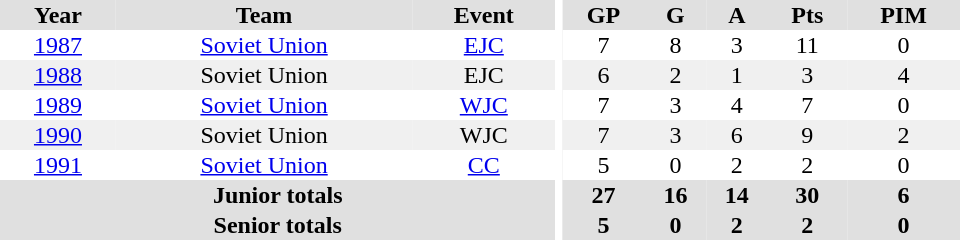<table border="0" cellpadding="1" cellspacing="0" ID="Table3" style="text-align:center; width:40em">
<tr bgcolor="#e0e0e0">
<th>Year</th>
<th>Team</th>
<th>Event</th>
<th rowspan="102" bgcolor="#ffffff"></th>
<th>GP</th>
<th>G</th>
<th>A</th>
<th>Pts</th>
<th>PIM</th>
</tr>
<tr>
<td><a href='#'>1987</a></td>
<td><a href='#'>Soviet Union</a></td>
<td><a href='#'>EJC</a></td>
<td>7</td>
<td>8</td>
<td>3</td>
<td>11</td>
<td>0</td>
</tr>
<tr bgcolor="#f0f0f0">
<td><a href='#'>1988</a></td>
<td>Soviet Union</td>
<td>EJC</td>
<td>6</td>
<td>2</td>
<td>1</td>
<td>3</td>
<td>4</td>
</tr>
<tr>
<td><a href='#'>1989</a></td>
<td><a href='#'>Soviet Union</a></td>
<td><a href='#'>WJC</a></td>
<td>7</td>
<td>3</td>
<td>4</td>
<td>7</td>
<td>0</td>
</tr>
<tr bgcolor="#f0f0f0">
<td><a href='#'>1990</a></td>
<td>Soviet Union</td>
<td>WJC</td>
<td>7</td>
<td>3</td>
<td>6</td>
<td>9</td>
<td>2</td>
</tr>
<tr>
<td><a href='#'>1991</a></td>
<td><a href='#'>Soviet Union</a></td>
<td><a href='#'>CC</a></td>
<td>5</td>
<td>0</td>
<td>2</td>
<td>2</td>
<td>0</td>
</tr>
<tr bgcolor="#e0e0e0">
<th colspan="3">Junior totals</th>
<th>27</th>
<th>16</th>
<th>14</th>
<th>30</th>
<th>6</th>
</tr>
<tr bgcolor="#e0e0e0">
<th colspan="3">Senior totals</th>
<th>5</th>
<th>0</th>
<th>2</th>
<th>2</th>
<th>0</th>
</tr>
</table>
